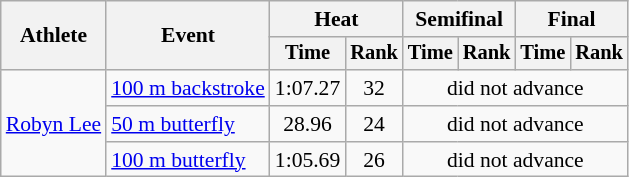<table class=wikitable style="font-size:90%">
<tr>
<th rowspan=2>Athlete</th>
<th rowspan=2>Event</th>
<th colspan="2">Heat</th>
<th colspan="2">Semifinal</th>
<th colspan="2">Final</th>
</tr>
<tr style="font-size:95%">
<th>Time</th>
<th>Rank</th>
<th>Time</th>
<th>Rank</th>
<th>Time</th>
<th>Rank</th>
</tr>
<tr align=center>
<td align=left rowspan=3><a href='#'>Robyn Lee</a></td>
<td align=left><a href='#'>100 m backstroke</a></td>
<td>1:07.27</td>
<td>32</td>
<td colspan=4>did not advance</td>
</tr>
<tr align=center>
<td align=left><a href='#'>50 m butterfly</a></td>
<td>28.96</td>
<td>24</td>
<td colspan=4>did not advance</td>
</tr>
<tr align=center>
<td align=left><a href='#'>100 m butterfly</a></td>
<td>1:05.69</td>
<td>26</td>
<td colspan=4>did not advance</td>
</tr>
</table>
